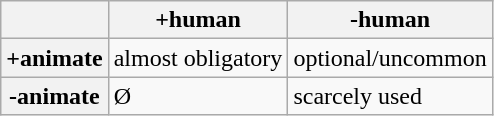<table class="wikitable">
<tr>
<th></th>
<th>+human</th>
<th>-human</th>
</tr>
<tr>
<th>+animate</th>
<td>almost obligatory</td>
<td>optional/uncommon</td>
</tr>
<tr>
<th>-animate</th>
<td>Ø</td>
<td>scarcely used</td>
</tr>
</table>
